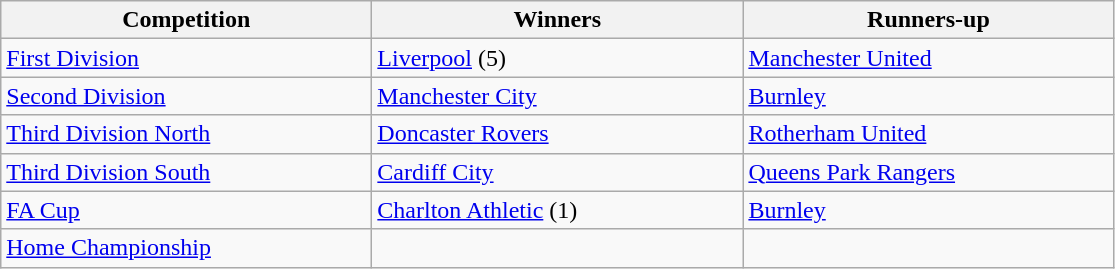<table class="wikitable">
<tr>
<th style="width:15em">Competition</th>
<th style="width:15em">Winners</th>
<th style="width:15em">Runners-up</th>
</tr>
<tr>
<td><a href='#'>First Division</a></td>
<td><a href='#'>Liverpool</a> (5)</td>
<td><a href='#'>Manchester United</a></td>
</tr>
<tr>
<td><a href='#'>Second Division</a></td>
<td><a href='#'>Manchester City</a></td>
<td><a href='#'>Burnley</a></td>
</tr>
<tr>
<td><a href='#'>Third Division North</a></td>
<td><a href='#'>Doncaster Rovers</a></td>
<td><a href='#'>Rotherham United</a></td>
</tr>
<tr>
<td><a href='#'>Third Division South</a></td>
<td><a href='#'>Cardiff City</a></td>
<td><a href='#'>Queens Park Rangers</a></td>
</tr>
<tr>
<td><a href='#'>FA Cup</a></td>
<td><a href='#'>Charlton Athletic</a> (1)</td>
<td><a href='#'>Burnley</a></td>
</tr>
<tr>
<td><a href='#'>Home Championship</a></td>
<td></td>
<td></td>
</tr>
</table>
